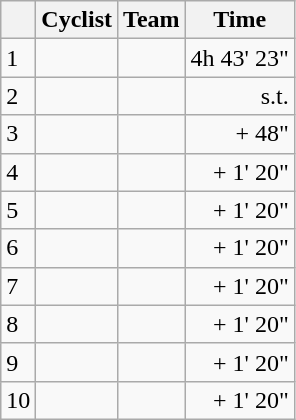<table class="wikitable">
<tr>
<th></th>
<th>Cyclist</th>
<th>Team</th>
<th>Time</th>
</tr>
<tr>
<td>1</td>
<td></td>
<td></td>
<td align=right>4h 43' 23"</td>
</tr>
<tr>
<td>2</td>
<td></td>
<td></td>
<td align=right>s.t.</td>
</tr>
<tr>
<td>3</td>
<td></td>
<td></td>
<td align=right>+ 48"</td>
</tr>
<tr>
<td>4</td>
<td></td>
<td></td>
<td align=right>+ 1' 20"</td>
</tr>
<tr>
<td>5</td>
<td></td>
<td></td>
<td align=right>+ 1' 20"</td>
</tr>
<tr>
<td>6</td>
<td></td>
<td></td>
<td align=right>+ 1' 20"</td>
</tr>
<tr>
<td>7</td>
<td></td>
<td></td>
<td align=right>+ 1' 20"</td>
</tr>
<tr>
<td>8</td>
<td></td>
<td></td>
<td align=right>+ 1' 20"</td>
</tr>
<tr>
<td>9</td>
<td></td>
<td></td>
<td align=right>+ 1' 20"</td>
</tr>
<tr>
<td>10</td>
<td></td>
<td></td>
<td align=right>+ 1' 20"</td>
</tr>
</table>
